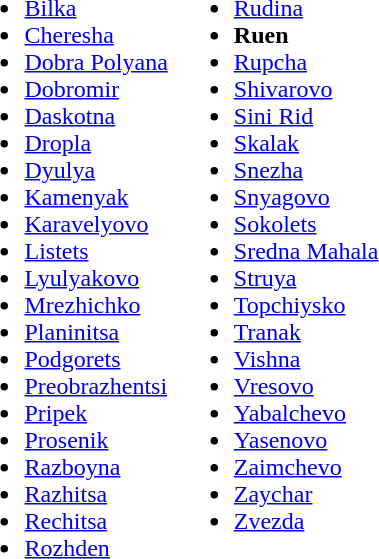<table>
<tr>
<td valign="top"><br><ul><li><a href='#'>Bilka</a></li><li><a href='#'>Cheresha</a></li><li><a href='#'>Dobra Polyana</a></li><li><a href='#'>Dobromir</a></li><li><a href='#'>Daskotna</a></li><li><a href='#'>Dropla</a></li><li><a href='#'>Dyulya</a></li><li><a href='#'>Kamenyak</a></li><li><a href='#'>Karavelyovo</a></li><li><a href='#'>Listets</a></li><li><a href='#'>Lyulyakovo</a></li><li><a href='#'>Mrezhichko</a></li><li><a href='#'>Planinitsa</a></li><li><a href='#'>Podgorets</a></li><li><a href='#'>Preobrazhentsi</a></li><li><a href='#'>Pripek</a></li><li><a href='#'>Prosenik</a></li><li><a href='#'>Razboyna</a></li><li><a href='#'>Razhitsa</a></li><li><a href='#'>Rechitsa</a></li><li><a href='#'>Rozhden</a></li></ul></td>
<td valign="top"><br><ul><li><a href='#'>Rudina</a></li><li><strong>Ruen</strong></li><li><a href='#'>Rupcha</a></li><li><a href='#'>Shivarovo</a></li><li><a href='#'>Sini Rid</a></li><li><a href='#'>Skalak</a></li><li><a href='#'>Snezha</a></li><li><a href='#'>Snyagovo</a></li><li><a href='#'>Sokolets</a></li><li><a href='#'>Sredna Mahala</a></li><li><a href='#'>Struya</a></li><li><a href='#'>Topchiysko</a></li><li><a href='#'>Tranak</a></li><li><a href='#'>Vishna</a></li><li><a href='#'>Vresovo</a></li><li><a href='#'>Yabalchevo</a></li><li><a href='#'>Yasenovo</a></li><li><a href='#'>Zaimchevo</a></li><li><a href='#'>Zaychar</a></li><li><a href='#'>Zvezda</a></li></ul></td>
</tr>
</table>
